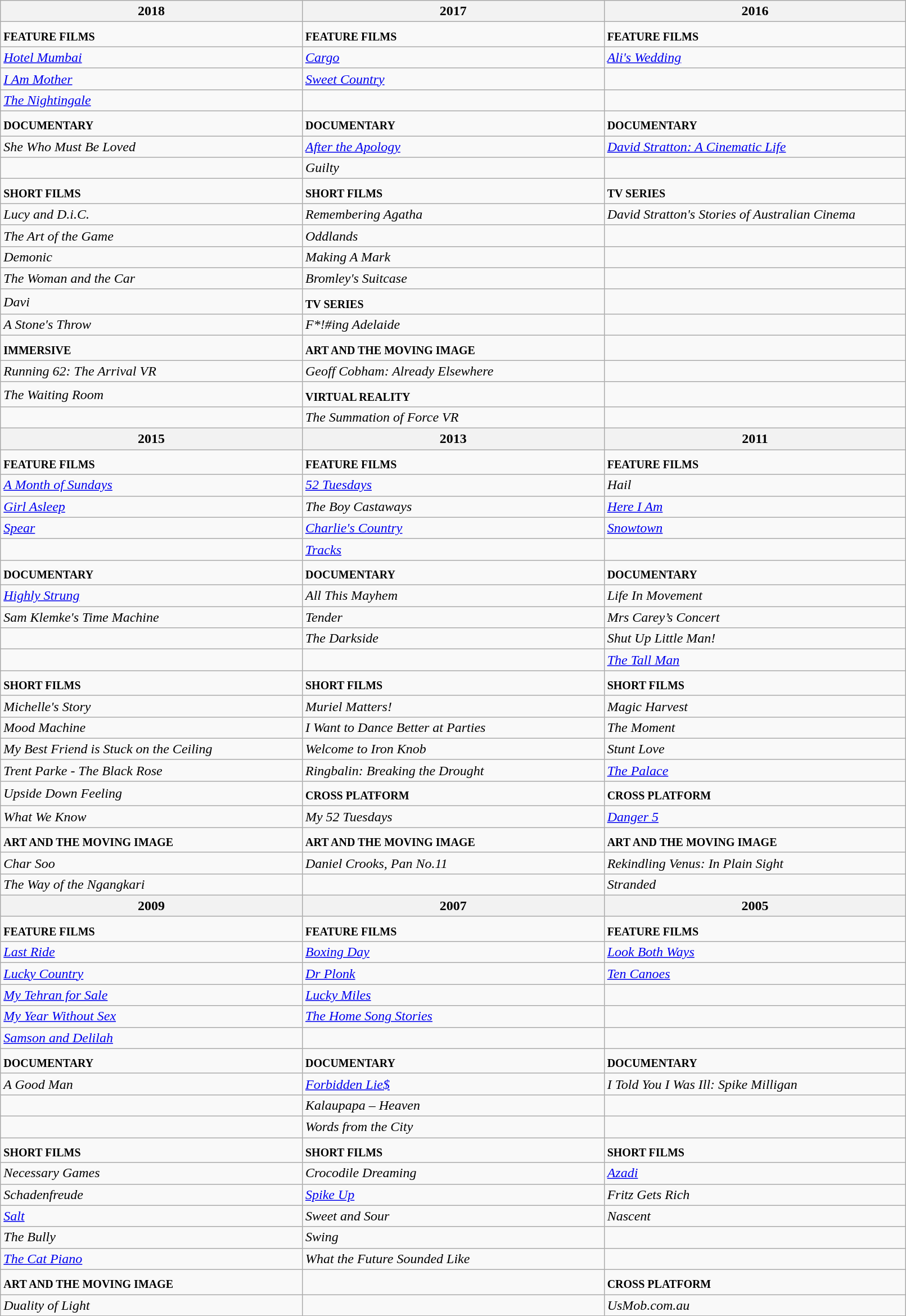<table class="wikitable" width="85%" cellpadding="5">
<tr>
<th>2018</th>
<th>2017</th>
<th>2016</th>
</tr>
<tr>
<td><sub><strong>FEATURE FILMS</strong> </sub></td>
<td><sub><strong>FEATURE FILMS</strong> </sub></td>
<td><sub><strong>FEATURE FILMS</strong> </sub></td>
</tr>
<tr>
<td><em><a href='#'>Hotel Mumbai</a></em></td>
<td><em><a href='#'>Cargo</a></em></td>
<td><em><a href='#'>Ali's Wedding</a></em></td>
</tr>
<tr>
<td><em><a href='#'>I Am Mother</a></em></td>
<td><em><a href='#'>Sweet Country</a></em></td>
<td></td>
</tr>
<tr>
<td><em><a href='#'>The Nightingale</a></em></td>
<td></td>
<td></td>
</tr>
<tr>
<td><sub><strong>DOCUMENTARY</strong> </sub></td>
<td><sub><strong>DOCUMENTARY</strong> </sub></td>
<td><sub><strong>DOCUMENTARY</strong> </sub></td>
</tr>
<tr>
<td><em>She Who Must Be Loved</em></td>
<td><em><a href='#'>After the Apology</a></em></td>
<td><em><a href='#'>David Stratton: A Cinematic Life</a></em></td>
</tr>
<tr>
<td></td>
<td><em>Guilty</em></td>
<td></td>
</tr>
<tr>
<td><sub><strong>SHORT FILMS</strong> </sub></td>
<td><sub><strong>SHORT FILMS</strong> </sub></td>
<td><sub> <strong>TV SERIES</strong> </sub></td>
</tr>
<tr>
<td><em>Lucy and D.i.C.</em></td>
<td><em>Remembering Agatha</em></td>
<td><em>David Stratton's Stories of Australian Cinema</em></td>
</tr>
<tr>
<td><em>The Art of the Game</em></td>
<td><em>Oddlands</em></td>
<td></td>
</tr>
<tr>
<td><em>Demonic</em></td>
<td><em>Making A Mark</em></td>
<td></td>
</tr>
<tr>
<td><em>The Woman and the Car</em></td>
<td><em>Bromley's Suitcase</em></td>
<td></td>
</tr>
<tr>
<td><em>Davi</em></td>
<td><sub> <strong>TV SERIES</strong> </sub></td>
<td></td>
</tr>
<tr>
<td><em>A Stone's Throw</em></td>
<td><em>F*!#ing Adelaide</em></td>
<td></td>
</tr>
<tr>
<td><sub> <strong>IMMERSIVE</strong> </sub></td>
<td><sub> <strong>ART AND THE MOVING IMAGE</strong> </sub></td>
<td></td>
</tr>
<tr>
<td><em>Running 62: The Arrival VR</em></td>
<td><em>Geoff Cobham: Already Elsewhere</em></td>
<td></td>
</tr>
<tr>
<td><em>The Waiting Room</em></td>
<td><sub> <strong>VIRTUAL REALITY</strong> </sub></td>
<td></td>
</tr>
<tr>
<td></td>
<td><em>The Summation of Force VR</em></td>
<td></td>
</tr>
<tr>
<th width="33%">2015</th>
<th width="33%">2013</th>
<th width="33%">2011</th>
</tr>
<tr>
<td><sub><strong>FEATURE FILMS</strong> </sub></td>
<td><sub><strong>FEATURE FILMS</strong> </sub></td>
<td><sub><strong>FEATURE FILMS</strong> </sub></td>
</tr>
<tr>
<td><em><a href='#'>A Month of Sundays</a></em></td>
<td><em><a href='#'>52 Tuesdays</a></em></td>
<td><em>Hail</em></td>
</tr>
<tr>
<td><em><a href='#'>Girl Asleep</a></em></td>
<td><em>The Boy Castaways</em></td>
<td><em><a href='#'>Here I Am</a></em></td>
</tr>
<tr>
<td><em><a href='#'>Spear</a></em></td>
<td><em><a href='#'>Charlie's Country</a></em></td>
<td><em><a href='#'>Snowtown</a></em></td>
</tr>
<tr>
<td></td>
<td><em><a href='#'>Tracks</a></em></td>
<td></td>
</tr>
<tr>
<td><sub><strong>DOCUMENTARY</strong> </sub></td>
<td><sub><strong>DOCUMENTARY</strong> </sub></td>
<td><sub><strong>DOCUMENTARY</strong> </sub></td>
</tr>
<tr>
<td><em><a href='#'>Highly Strung</a></em></td>
<td><em>All This Mayhem</em></td>
<td><em>Life In Movement</em></td>
</tr>
<tr>
<td><em>Sam Klemke's Time Machine</em></td>
<td><em>Tender</em></td>
<td><em>Mrs Carey’s Concert</em></td>
</tr>
<tr>
<td></td>
<td><em>The Darkside</em></td>
<td><em>Shut Up Little Man!</em></td>
</tr>
<tr>
<td></td>
<td></td>
<td><em><a href='#'>The Tall Man</a></em></td>
</tr>
<tr>
<td><sub><strong>SHORT FILMS</strong> </sub></td>
<td><sub><strong>SHORT FILMS</strong> </sub></td>
<td><sub><strong>SHORT FILMS</strong> </sub></td>
</tr>
<tr>
<td><em>Michelle's Story</em></td>
<td><em>Muriel Matters!</em></td>
<td><em>Magic Harvest</em></td>
</tr>
<tr>
<td><em>Mood Machine</em></td>
<td><em>I Want to Dance Better at Parties</em></td>
<td><em>The Moment</em></td>
</tr>
<tr>
<td><em>My Best Friend is Stuck on the Ceiling</em></td>
<td><em>Welcome to Iron Knob</em></td>
<td><em>Stunt Love</em></td>
</tr>
<tr>
<td><em>Trent Parke - The Black Rose</em></td>
<td><em>Ringbalin: Breaking the Drought</em></td>
<td><em><a href='#'>The Palace</a></em></td>
</tr>
<tr>
<td><em>Upside Down Feeling</em></td>
<td><sub><strong>CROSS PLATFORM</strong> </sub></td>
<td><sub><strong>CROSS PLATFORM</strong> </sub></td>
</tr>
<tr>
<td><em>What We Know</em></td>
<td><em>My 52 Tuesdays</em></td>
<td><em><a href='#'>Danger 5</a></em></td>
</tr>
<tr>
<td><sub> <strong>ART AND THE MOVING IMAGE</strong> </sub></td>
<td><sub> <strong>ART AND THE MOVING IMAGE</strong> </sub></td>
<td><sub> <strong>ART AND THE MOVING IMAGE</strong> </sub></td>
</tr>
<tr>
<td><em>Char Soo</em></td>
<td><em>Daniel Crooks, Pan No.11</em></td>
<td><em>Rekindling Venus: In Plain Sight</em></td>
</tr>
<tr>
<td><em>The Way of the Ngangkari</em></td>
<td></td>
<td><em>Stranded</em></td>
</tr>
<tr>
<th width="33%">2009</th>
<th width="33%">2007</th>
<th width="33%">2005</th>
</tr>
<tr>
<td><sub><strong>FEATURE FILMS</strong> </sub></td>
<td><sub><strong>FEATURE FILMS</strong> </sub></td>
<td><sub><strong>FEATURE FILMS</strong> </sub></td>
</tr>
<tr>
<td><em><a href='#'>Last Ride</a></em></td>
<td><em><a href='#'>Boxing Day</a></em></td>
<td><em><a href='#'>Look Both Ways</a></em></td>
</tr>
<tr>
<td><em><a href='#'>Lucky Country</a></em></td>
<td><em><a href='#'>Dr Plonk</a></em></td>
<td><em><a href='#'>Ten Canoes</a></em></td>
</tr>
<tr>
<td><em><a href='#'>My Tehran for Sale</a></em></td>
<td><em><a href='#'>Lucky Miles</a></em></td>
<td></td>
</tr>
<tr>
<td><em><a href='#'>My Year Without Sex</a></em></td>
<td><em><a href='#'>The Home Song Stories</a></em></td>
<td></td>
</tr>
<tr>
<td><em><a href='#'>Samson and Delilah</a></em></td>
<td></td>
<td></td>
</tr>
<tr>
<td><sub><strong>DOCUMENTARY</strong> </sub></td>
<td><sub><strong>DOCUMENTARY</strong> </sub></td>
<td><sub><strong>DOCUMENTARY</strong> </sub></td>
</tr>
<tr>
<td><em>A Good Man</em></td>
<td><em><a href='#'>Forbidden Lie$</a></em></td>
<td><em>I Told You I Was Ill: Spike Milligan</em></td>
</tr>
<tr>
<td></td>
<td><em>Kalaupapa – Heaven</em></td>
<td></td>
</tr>
<tr>
<td></td>
<td><em>Words from the City</em></td>
<td></td>
</tr>
<tr>
<td><sub><strong>SHORT FILMS</strong> </sub></td>
<td><sub><strong>SHORT FILMS</strong> </sub></td>
<td><sub><strong>SHORT FILMS</strong> </sub></td>
</tr>
<tr>
<td><em>Necessary Games</em></td>
<td><em>Crocodile Dreaming</em></td>
<td><em><a href='#'>Azadi</a></em></td>
</tr>
<tr>
<td><em>Schadenfreude</em></td>
<td><em><a href='#'>Spike Up</a></em></td>
<td><em>Fritz Gets Rich</em></td>
</tr>
<tr>
<td><em><a href='#'>Salt</a></em></td>
<td><em>Sweet and Sour</em></td>
<td><em>Nascent</em></td>
</tr>
<tr>
<td><em>The Bully</em></td>
<td><em>Swing</em></td>
<td></td>
</tr>
<tr>
<td><em><a href='#'>The Cat Piano</a></em></td>
<td><em>What the Future Sounded Like</em></td>
<td></td>
</tr>
<tr>
<td><sub> <strong>ART AND THE MOVING IMAGE</strong> </sub></td>
<td></td>
<td><sub><strong>CROSS PLATFORM</strong></sub></td>
</tr>
<tr>
<td><em>Duality of Light</em></td>
<td></td>
<td><em>UsMob.com.au</em></td>
</tr>
</table>
